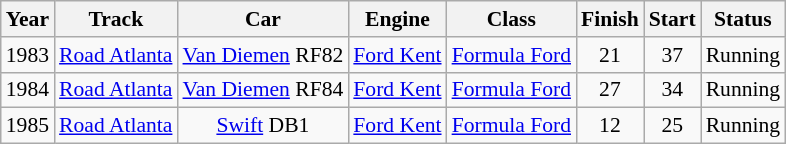<table class="wikitable" style="text-align:center; font-size:90%">
<tr>
<th>Year</th>
<th>Track</th>
<th>Car</th>
<th>Engine</th>
<th>Class</th>
<th>Finish</th>
<th>Start</th>
<th>Status</th>
</tr>
<tr>
<td>1983</td>
<td><a href='#'>Road Atlanta</a></td>
<td><a href='#'>Van Diemen</a> RF82</td>
<td><a href='#'>Ford Kent</a></td>
<td><a href='#'>Formula Ford</a></td>
<td>21</td>
<td>37</td>
<td>Running</td>
</tr>
<tr>
<td>1984</td>
<td><a href='#'>Road Atlanta</a></td>
<td><a href='#'>Van Diemen</a> RF84</td>
<td><a href='#'>Ford Kent</a></td>
<td><a href='#'>Formula Ford</a></td>
<td>27</td>
<td>34</td>
<td>Running</td>
</tr>
<tr>
<td>1985</td>
<td><a href='#'>Road Atlanta</a></td>
<td><a href='#'>Swift</a> DB1</td>
<td><a href='#'>Ford Kent</a></td>
<td><a href='#'>Formula Ford</a></td>
<td>12</td>
<td>25</td>
<td>Running</td>
</tr>
</table>
